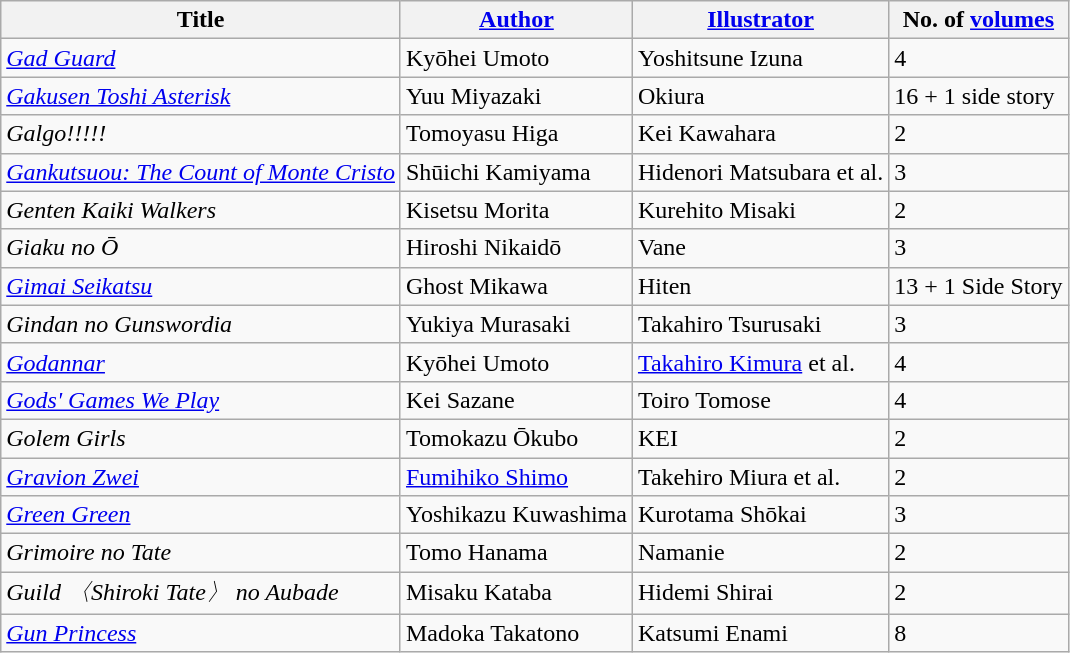<table class="wikitable">
<tr>
<th scope="col">Title</th>
<th scope="col"><a href='#'>Author</a></th>
<th scope="col"><a href='#'>Illustrator</a></th>
<th scope="col">No. of <a href='#'>volumes</a></th>
</tr>
<tr>
<td><em><a href='#'>Gad Guard</a></em></td>
<td>Kyōhei Umoto</td>
<td>Yoshitsune Izuna</td>
<td>4</td>
</tr>
<tr>
<td><em><a href='#'>Gakusen Toshi Asterisk</a></em></td>
<td>Yuu Miyazaki</td>
<td>Okiura</td>
<td>16 + 1 side story</td>
</tr>
<tr>
<td><em>Galgo!!!!!</em></td>
<td>Tomoyasu Higa</td>
<td>Kei Kawahara</td>
<td>2</td>
</tr>
<tr>
<td><em><a href='#'>Gankutsuou: The Count of Monte Cristo</a></em></td>
<td>Shūichi Kamiyama</td>
<td>Hidenori Matsubara et al.</td>
<td>3</td>
</tr>
<tr>
<td><em>Genten Kaiki Walkers</em></td>
<td>Kisetsu Morita</td>
<td>Kurehito Misaki</td>
<td>2</td>
</tr>
<tr>
<td><em>Giaku no Ō</em></td>
<td>Hiroshi Nikaidō</td>
<td>Vane</td>
<td>3</td>
</tr>
<tr>
<td><em><a href='#'>Gimai Seikatsu</a></em></td>
<td>Ghost Mikawa</td>
<td>Hiten</td>
<td>13 + 1 Side Story</td>
</tr>
<tr>
<td><em>Gindan no Gunswordia</em></td>
<td>Yukiya Murasaki</td>
<td>Takahiro Tsurusaki</td>
<td>3</td>
</tr>
<tr>
<td><em><a href='#'>Godannar</a></em></td>
<td>Kyōhei Umoto</td>
<td><a href='#'>Takahiro Kimura</a> et al.</td>
<td>4</td>
</tr>
<tr>
<td><em><a href='#'>Gods' Games We Play</a></em></td>
<td>Kei Sazane</td>
<td>Toiro Tomose</td>
<td>4</td>
</tr>
<tr>
<td><em>Golem Girls</em></td>
<td>Tomokazu Ōkubo</td>
<td>KEI</td>
<td>2</td>
</tr>
<tr>
<td><em><a href='#'>Gravion Zwei</a></em></td>
<td><a href='#'>Fumihiko Shimo</a></td>
<td>Takehiro Miura et al.</td>
<td>2</td>
</tr>
<tr>
<td><em><a href='#'>Green Green</a></em></td>
<td>Yoshikazu Kuwashima</td>
<td>Kurotama Shōkai</td>
<td>3</td>
</tr>
<tr>
<td><em>Grimoire no Tate</em></td>
<td>Tomo Hanama</td>
<td>Namanie</td>
<td>2</td>
</tr>
<tr>
<td><em>Guild 〈Shiroki Tate〉 no Aubade</em></td>
<td>Misaku Kataba</td>
<td>Hidemi Shirai</td>
<td>2</td>
</tr>
<tr>
<td><em><a href='#'>Gun Princess</a></em></td>
<td>Madoka Takatono</td>
<td>Katsumi Enami</td>
<td>8</td>
</tr>
</table>
